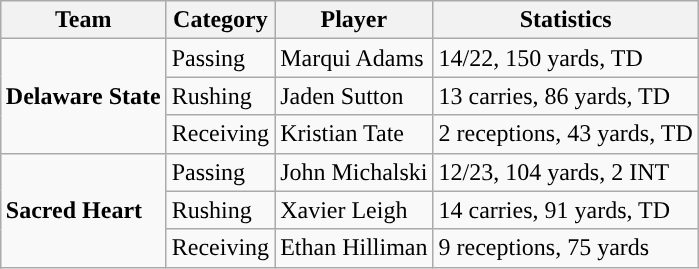<table class="wikitable" style="float: right;">
<tr>
<th>Team</th>
<th>Category</th>
<th>Player</th>
<th>Statistics</th>
</tr>
<tr>
<td rowspan=3><strong>Delaware State</strong></td>
<td>Passing</td>
<td>Marqui Adams</td>
<td>14/22, 150 yards, TD</td>
</tr>
<tr>
<td>Rushing</td>
<td>Jaden Sutton</td>
<td>13 carries, 86 yards, TD</td>
</tr>
<tr>
<td>Receiving</td>
<td>Kristian Tate</td>
<td>2 receptions, 43 yards, TD</td>
</tr>
<tr>
<td rowspan=3><strong>Sacred Heart</strong></td>
<td>Passing</td>
<td>John Michalski</td>
<td>12/23, 104 yards, 2 INT</td>
</tr>
<tr>
<td>Rushing</td>
<td>Xavier Leigh</td>
<td>14 carries, 91 yards, TD</td>
</tr>
<tr>
<td>Receiving</td>
<td>Ethan Hilliman</td>
<td>9 receptions, 75 yards</td>
</tr>
</table>
